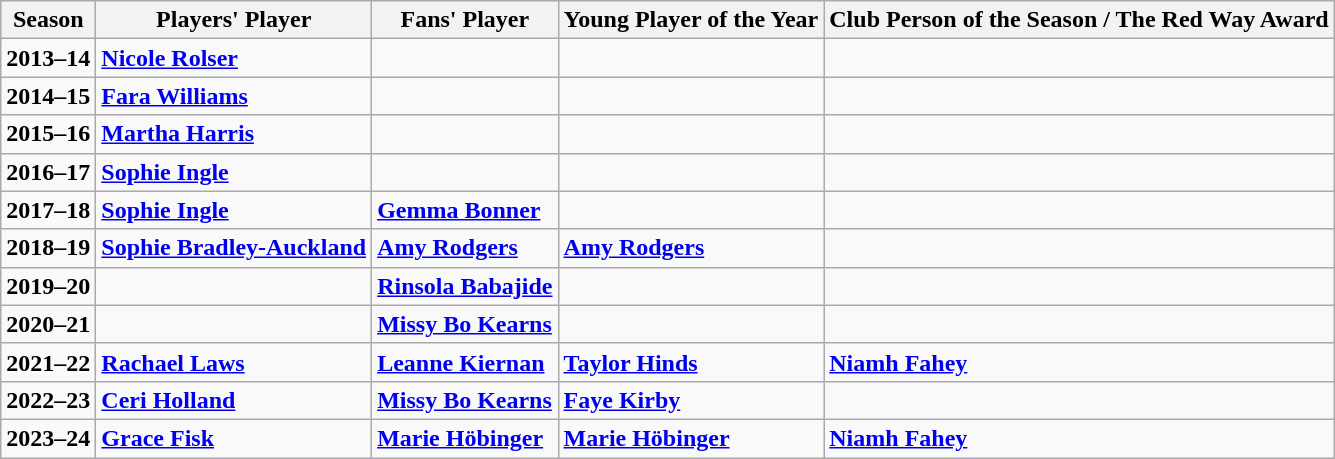<table class="wikitable">
<tr>
<th>Season</th>
<th>Players' Player</th>
<th><strong>Fans' Player</strong></th>
<th>Young Player of the Year</th>
<th>Club Person of the Season / The Red Way Award</th>
</tr>
<tr>
<td><strong>2013–14</strong></td>
<td><strong></strong> <strong><a href='#'>Nicole Rolser</a></strong></td>
<td></td>
<td></td>
<td></td>
</tr>
<tr>
<td><strong>2014–15</strong></td>
<td><strong></strong> <strong><a href='#'>Fara Williams</a></strong></td>
<td></td>
<td></td>
<td></td>
</tr>
<tr>
<td><strong>2015–16</strong></td>
<td><strong></strong> <strong><a href='#'>Martha Harris</a></strong></td>
<td></td>
<td></td>
<td></td>
</tr>
<tr>
<td><strong>2016–17</strong></td>
<td><strong></strong> <strong><a href='#'>Sophie Ingle</a></strong></td>
<td></td>
<td></td>
<td></td>
</tr>
<tr>
<td><strong>2017–18</strong></td>
<td><strong></strong> <strong><a href='#'>Sophie Ingle</a></strong></td>
<td><strong></strong> <strong><a href='#'>Gemma Bonner</a></strong></td>
<td></td>
<td></td>
</tr>
<tr>
<td><strong>2018–19</strong></td>
<td><strong></strong> <strong><a href='#'>Sophie Bradley-Auckland</a></strong></td>
<td><strong></strong> <strong><a href='#'>Amy Rodgers</a></strong></td>
<td><strong> <a href='#'>Amy Rodgers</a></strong></td>
<td></td>
</tr>
<tr>
<td><strong>2019–20</strong></td>
<td></td>
<td><strong></strong> <strong><a href='#'>Rinsola Babajide</a></strong></td>
<td></td>
<td></td>
</tr>
<tr>
<td><strong>2020–21</strong></td>
<td></td>
<td><strong></strong> <strong><a href='#'>Missy Bo Kearns</a></strong></td>
<td></td>
<td></td>
</tr>
<tr>
<td><strong>2021–22</strong></td>
<td><strong></strong> <strong><a href='#'>Rachael Laws</a></strong></td>
<td><strong></strong> <strong><a href='#'>Leanne Kiernan</a></strong></td>
<td><strong></strong> <strong><a href='#'>Taylor Hinds</a></strong></td>
<td><strong></strong> <strong><a href='#'>Niamh Fahey</a></strong></td>
</tr>
<tr>
<td><strong>2022–23</strong></td>
<td><strong></strong> <strong><a href='#'>Ceri Holland</a></strong> </td>
<td><strong></strong> <strong><a href='#'>Missy Bo Kearns</a></strong></td>
<td><strong></strong> <strong><a href='#'>Faye Kirby</a></strong> </td>
<td></td>
</tr>
<tr>
<td><strong>2023–24</strong></td>
<td><strong></strong> <strong><a href='#'>Grace Fisk</a></strong></td>
<td><strong></strong> <strong><a href='#'>Marie Höbinger</a></strong></td>
<td><strong></strong> <strong><a href='#'>Marie Höbinger</a></strong></td>
<td><strong></strong> <strong><a href='#'>Niamh Fahey</a></strong></td>
</tr>
</table>
